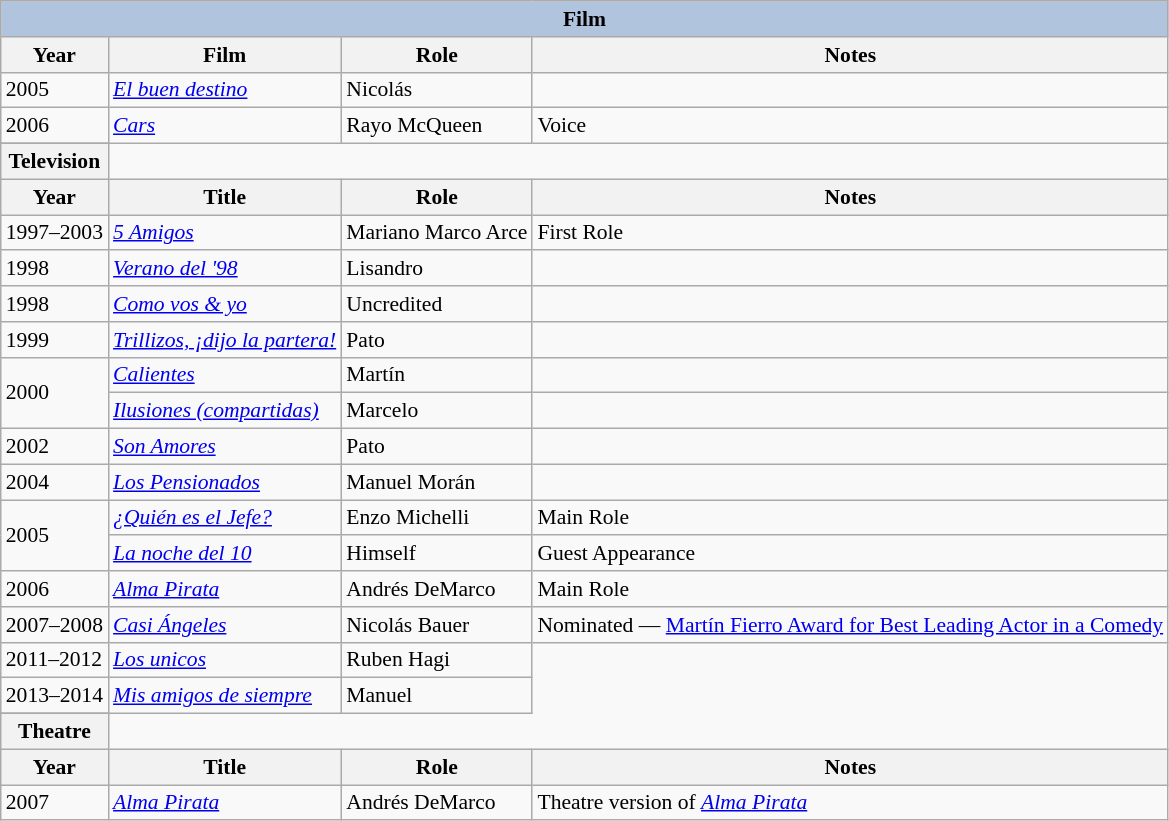<table class="wikitable" style="font-size: 90%;">
<tr>
<th colspan="4" style="background: LightSteelBlue;">Film</th>
</tr>
<tr>
<th>Year</th>
<th>Film</th>
<th>Role</th>
<th>Notes</th>
</tr>
<tr>
<td>2005</td>
<td><em><a href='#'>El buen destino</a></em></td>
<td>Nicolás</td>
<td></td>
</tr>
<tr>
<td>2006</td>
<td><em><a href='#'>Cars</a></em></td>
<td>Rayo McQueen</td>
<td>Voice</td>
</tr>
<tr>
</tr>
<tr>
<th>Television</th>
</tr>
<tr>
<th>Year</th>
<th>Title</th>
<th>Role</th>
<th>Notes</th>
</tr>
<tr>
<td>1997–2003</td>
<td><em><a href='#'>5 Amigos</a></em></td>
<td>Mariano Marco Arce</td>
<td>First Role</td>
</tr>
<tr>
<td>1998</td>
<td><em><a href='#'>Verano del '98</a></em></td>
<td>Lisandro</td>
<td></td>
</tr>
<tr>
<td>1998</td>
<td><em><a href='#'>Como vos & yo</a></em></td>
<td>Uncredited</td>
<td></td>
</tr>
<tr>
<td>1999</td>
<td><em><a href='#'>Trillizos, ¡dijo la partera!</a></em></td>
<td>Pato</td>
<td></td>
</tr>
<tr>
<td rowspan="2">2000</td>
<td><em><a href='#'>Calientes</a></em></td>
<td>Martín</td>
<td></td>
</tr>
<tr>
<td><em><a href='#'>Ilusiones (compartidas)</a></em></td>
<td>Marcelo</td>
<td></td>
</tr>
<tr>
<td>2002</td>
<td><em><a href='#'>Son Amores</a></em></td>
<td>Pato</td>
<td></td>
</tr>
<tr>
<td>2004</td>
<td><em><a href='#'>Los Pensionados</a></em></td>
<td>Manuel Morán</td>
<td></td>
</tr>
<tr>
<td rowspan="2">2005</td>
<td><em><a href='#'>¿Quién es el Jefe?</a></em></td>
<td>Enzo Michelli</td>
<td>Main Role</td>
</tr>
<tr>
<td><em><a href='#'>La noche del 10</a></em></td>
<td>Himself</td>
<td>Guest Appearance</td>
</tr>
<tr>
<td>2006</td>
<td><em><a href='#'>Alma Pirata</a></em></td>
<td>Andrés DeMarco</td>
<td>Main Role</td>
</tr>
<tr>
<td>2007–2008</td>
<td><em><a href='#'>Casi Ángeles</a></em></td>
<td>Nicolás Bauer</td>
<td>Nominated — <a href='#'>Martín Fierro Award for Best Leading Actor in a Comedy</a></td>
</tr>
<tr>
<td>2011–2012</td>
<td><em> <a href='#'>Los unicos</a> </em></td>
<td>Ruben Hagi</td>
</tr>
<tr>
<td>2013–2014</td>
<td><em><a href='#'>Mis amigos de siempre</a></em></td>
<td>Manuel</td>
</tr>
<tr>
</tr>
<tr>
<th>Theatre</th>
</tr>
<tr>
<th>Year</th>
<th>Title</th>
<th>Role</th>
<th>Notes</th>
</tr>
<tr>
<td>2007</td>
<td><em><a href='#'>Alma Pirata</a></em></td>
<td>Andrés DeMarco</td>
<td>Theatre version of <em><a href='#'>Alma Pirata</a></em></td>
</tr>
</table>
